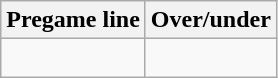<table class="wikitable">
<tr align="center">
<th style=>Pregame line</th>
<th style=>Over/under</th>
</tr>
<tr align="center">
<td> </td>
<td> </td>
</tr>
</table>
